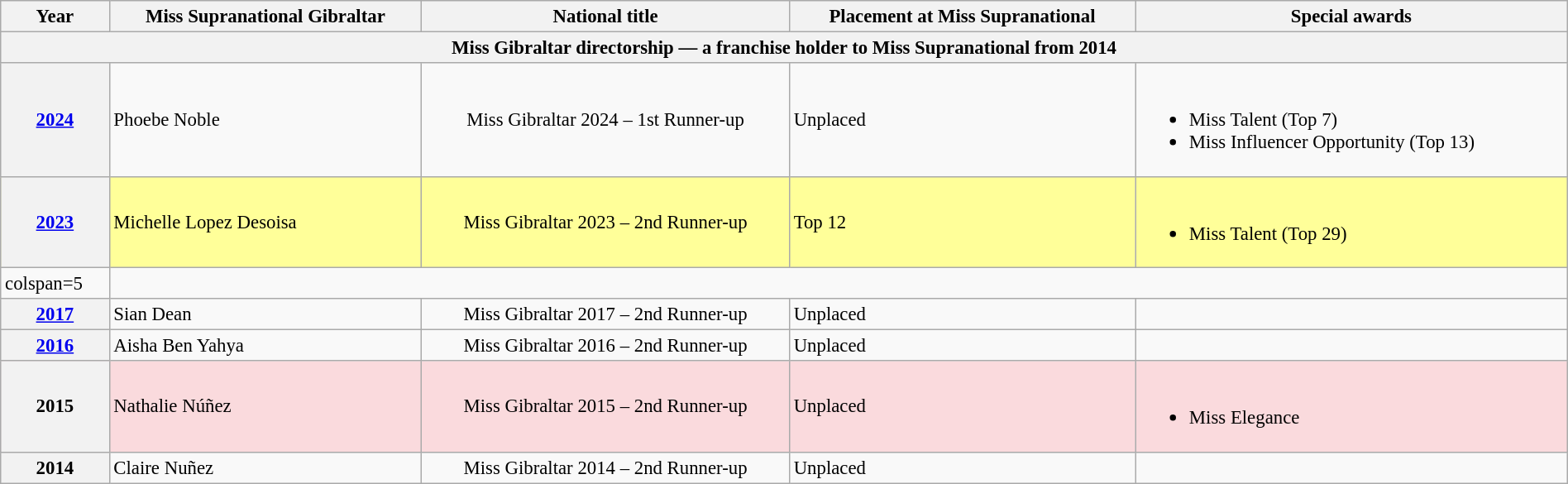<table class="wikitable " style="font-size: 95%; width:100%">
<tr>
<th>Year</th>
<th>Miss Supranational Gibraltar</th>
<th>National title</th>
<th>Placement at Miss Supranational</th>
<th>Special awards</th>
</tr>
<tr>
<th colspan="5">Miss Gibraltar directorship — a franchise holder to Miss Supranational from 2014</th>
</tr>
<tr>
<th><a href='#'>2024</a></th>
<td>Phoebe Noble</td>
<td align="center">Miss Gibraltar 2024 – 1st Runner-up</td>
<td>Unplaced</td>
<td><br><ul><li>Miss Talent (Top 7)</li><li>Miss Influencer Opportunity (Top 13)</li></ul></td>
</tr>
<tr style="background-color:#FFFF99; ">
<th><a href='#'>2023</a></th>
<td>Michelle Lopez Desoisa</td>
<td align="center">Miss Gibraltar 2023 – 2nd Runner-up</td>
<td>Top 12</td>
<td><br><ul><li>Miss Talent (Top 29)</li></ul></td>
</tr>
<tr>
<td>colspan=5 </td>
</tr>
<tr>
<th><a href='#'>2017</a></th>
<td>Sian Dean</td>
<td align="center">Miss Gibraltar 2017 – 2nd Runner-up</td>
<td>Unplaced</td>
<td></td>
</tr>
<tr>
<th><a href='#'>2016</a></th>
<td>Aisha Ben Yahya</td>
<td align="center">Miss Gibraltar 2016 – 2nd Runner-up</td>
<td>Unplaced</td>
<td></td>
</tr>
<tr style="background-color:#FADADD; ">
<th>2015</th>
<td>Nathalie Núñez</td>
<td align="center">Miss Gibraltar 2015 – 2nd Runner-up</td>
<td>Unplaced</td>
<td><br><ul><li>Miss Elegance</li></ul></td>
</tr>
<tr>
<th>2014</th>
<td>Claire Nuñez</td>
<td align="center">Miss Gibraltar 2014 – 2nd Runner-up</td>
<td>Unplaced</td>
<td></td>
</tr>
</table>
